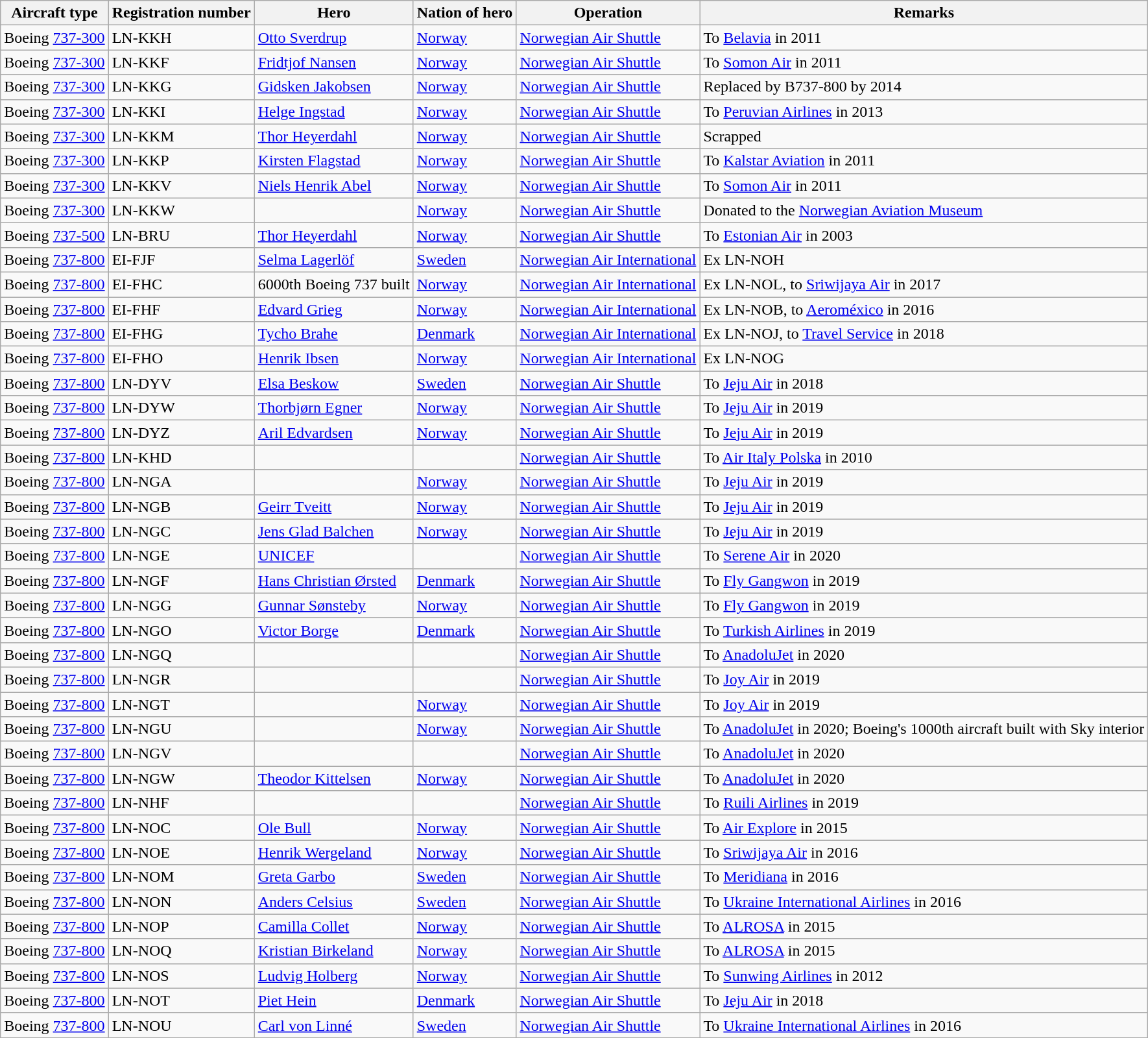<table class="wikitable sortable">
<tr>
<th>Aircraft type</th>
<th>Registration number</th>
<th>Hero</th>
<th>Nation of hero</th>
<th>Operation</th>
<th>Remarks</th>
</tr>
<tr>
<td>Boeing <a href='#'>737-300</a></td>
<td>LN-KKH</td>
<td><a href='#'>Otto Sverdrup</a></td>
<td><a href='#'>Norway</a></td>
<td><a href='#'>Norwegian Air Shuttle</a></td>
<td>To <a href='#'>Belavia</a> in 2011</td>
</tr>
<tr>
<td>Boeing <a href='#'>737-300</a></td>
<td>LN-KKF</td>
<td><a href='#'>Fridtjof Nansen</a></td>
<td><a href='#'>Norway</a></td>
<td><a href='#'>Norwegian Air Shuttle</a></td>
<td>To <a href='#'>Somon Air</a> in 2011</td>
</tr>
<tr>
<td>Boeing <a href='#'>737-300</a></td>
<td>LN-KKG</td>
<td><a href='#'>Gidsken Jakobsen</a></td>
<td><a href='#'>Norway</a></td>
<td><a href='#'>Norwegian Air Shuttle</a></td>
<td>Replaced by B737-800 by 2014</td>
</tr>
<tr>
<td>Boeing <a href='#'>737-300</a></td>
<td>LN-KKI</td>
<td><a href='#'>Helge Ingstad</a></td>
<td><a href='#'>Norway</a></td>
<td><a href='#'>Norwegian Air Shuttle</a></td>
<td>To <a href='#'>Peruvian Airlines</a> in 2013</td>
</tr>
<tr>
<td>Boeing <a href='#'>737-300</a></td>
<td>LN-KKM</td>
<td><a href='#'>Thor Heyerdahl</a></td>
<td><a href='#'>Norway</a></td>
<td><a href='#'>Norwegian Air Shuttle</a></td>
<td>Scrapped</td>
</tr>
<tr>
<td>Boeing <a href='#'>737-300</a></td>
<td>LN-KKP</td>
<td><a href='#'>Kirsten Flagstad</a></td>
<td><a href='#'>Norway</a></td>
<td><a href='#'>Norwegian Air Shuttle</a></td>
<td>To <a href='#'>Kalstar Aviation</a> in 2011</td>
</tr>
<tr>
<td>Boeing <a href='#'>737-300</a></td>
<td>LN-KKV</td>
<td><a href='#'>Niels Henrik Abel</a></td>
<td><a href='#'>Norway</a></td>
<td><a href='#'>Norwegian Air Shuttle</a></td>
<td>To <a href='#'>Somon Air</a> in 2011</td>
</tr>
<tr>
<td>Boeing <a href='#'>737-300</a></td>
<td>LN-KKW</td>
<td></td>
<td><a href='#'>Norway</a></td>
<td><a href='#'>Norwegian Air Shuttle</a></td>
<td>Donated to the <a href='#'>Norwegian Aviation Museum</a></td>
</tr>
<tr>
<td>Boeing <a href='#'>737-500</a></td>
<td>LN-BRU</td>
<td><a href='#'>Thor Heyerdahl</a></td>
<td><a href='#'>Norway</a></td>
<td><a href='#'>Norwegian Air Shuttle</a></td>
<td>To <a href='#'>Estonian Air</a> in 2003</td>
</tr>
<tr>
<td>Boeing <a href='#'>737-800</a></td>
<td>EI-FJF</td>
<td><a href='#'>Selma Lagerlöf</a></td>
<td><a href='#'>Sweden</a></td>
<td><a href='#'>Norwegian Air International</a></td>
<td>Ex LN-NOH</td>
</tr>
<tr>
<td>Boeing <a href='#'>737-800</a></td>
<td>EI-FHC</td>
<td>6000th Boeing 737 built</td>
<td><a href='#'>Norway</a></td>
<td><a href='#'>Norwegian Air International</a></td>
<td>Ex LN-NOL, to <a href='#'>Sriwijaya Air</a> in 2017</td>
</tr>
<tr>
<td>Boeing <a href='#'>737-800</a></td>
<td>EI-FHF</td>
<td><a href='#'>Edvard Grieg</a></td>
<td><a href='#'>Norway</a></td>
<td><a href='#'>Norwegian Air International</a></td>
<td>Ex LN-NOB, to <a href='#'>Aeroméxico</a> in 2016</td>
</tr>
<tr>
<td>Boeing <a href='#'>737-800</a></td>
<td>EI-FHG</td>
<td><a href='#'>Tycho Brahe</a></td>
<td><a href='#'>Denmark</a></td>
<td><a href='#'>Norwegian Air International</a></td>
<td>Ex LN-NOJ, to <a href='#'>Travel Service</a> in 2018</td>
</tr>
<tr>
<td>Boeing <a href='#'>737-800</a></td>
<td>EI-FHO</td>
<td><a href='#'>Henrik Ibsen</a></td>
<td><a href='#'>Norway</a></td>
<td><a href='#'>Norwegian Air International</a></td>
<td>Ex LN-NOG</td>
</tr>
<tr>
<td>Boeing <a href='#'>737-800</a></td>
<td>LN-DYV</td>
<td><a href='#'>Elsa Beskow</a></td>
<td><a href='#'>Sweden</a></td>
<td><a href='#'>Norwegian Air Shuttle</a></td>
<td>To <a href='#'>Jeju Air</a> in 2018</td>
</tr>
<tr>
<td>Boeing <a href='#'>737-800</a></td>
<td>LN-DYW</td>
<td><a href='#'>Thorbjørn Egner</a></td>
<td><a href='#'>Norway</a></td>
<td><a href='#'>Norwegian Air Shuttle</a></td>
<td>To <a href='#'>Jeju Air</a> in 2019</td>
</tr>
<tr>
<td>Boeing <a href='#'>737-800</a></td>
<td>LN-DYZ</td>
<td><a href='#'>Aril Edvardsen</a></td>
<td><a href='#'>Norway</a></td>
<td><a href='#'>Norwegian Air Shuttle</a></td>
<td>To <a href='#'>Jeju Air</a> in 2019</td>
</tr>
<tr>
<td>Boeing <a href='#'>737-800</a></td>
<td>LN-KHD</td>
<td></td>
<td></td>
<td><a href='#'>Norwegian Air Shuttle</a></td>
<td>To <a href='#'>Air Italy Polska</a> in 2010</td>
</tr>
<tr>
<td>Boeing <a href='#'>737-800</a></td>
<td>LN-NGA</td>
<td></td>
<td><a href='#'>Norway</a></td>
<td><a href='#'>Norwegian Air Shuttle</a></td>
<td>To <a href='#'>Jeju Air</a> in 2019</td>
</tr>
<tr>
<td>Boeing <a href='#'>737-800</a></td>
<td>LN-NGB</td>
<td><a href='#'>Geirr Tveitt</a></td>
<td><a href='#'>Norway</a></td>
<td><a href='#'>Norwegian Air Shuttle</a></td>
<td>To <a href='#'>Jeju Air</a> in 2019</td>
</tr>
<tr>
<td>Boeing <a href='#'>737-800</a></td>
<td>LN-NGC</td>
<td><a href='#'>Jens Glad Balchen</a></td>
<td><a href='#'>Norway</a></td>
<td><a href='#'>Norwegian Air Shuttle</a></td>
<td>To <a href='#'>Jeju Air</a> in 2019</td>
</tr>
<tr>
<td>Boeing <a href='#'>737-800</a></td>
<td>LN-NGE</td>
<td><a href='#'>UNICEF</a></td>
<td></td>
<td><a href='#'>Norwegian Air Shuttle</a></td>
<td>To <a href='#'>Serene Air</a> in 2020</td>
</tr>
<tr>
<td>Boeing <a href='#'>737-800</a></td>
<td>LN-NGF</td>
<td><a href='#'>Hans Christian Ørsted</a></td>
<td><a href='#'>Denmark</a></td>
<td><a href='#'>Norwegian Air Shuttle</a></td>
<td>To <a href='#'>Fly Gangwon</a> in 2019</td>
</tr>
<tr>
<td>Boeing <a href='#'>737-800</a></td>
<td>LN-NGG</td>
<td><a href='#'>Gunnar Sønsteby</a></td>
<td><a href='#'>Norway</a></td>
<td><a href='#'>Norwegian Air Shuttle</a></td>
<td>To <a href='#'>Fly Gangwon</a> in 2019</td>
</tr>
<tr>
<td>Boeing <a href='#'>737-800</a></td>
<td>LN-NGO</td>
<td><a href='#'>Victor Borge</a></td>
<td><a href='#'>Denmark</a></td>
<td><a href='#'>Norwegian Air Shuttle</a></td>
<td>To <a href='#'>Turkish Airlines</a> in 2019</td>
</tr>
<tr>
<td>Boeing <a href='#'>737-800</a></td>
<td>LN-NGQ</td>
<td></td>
<td></td>
<td><a href='#'>Norwegian Air Shuttle</a></td>
<td>To <a href='#'>AnadoluJet</a> in 2020</td>
</tr>
<tr>
<td>Boeing <a href='#'>737-800</a></td>
<td>LN-NGR</td>
<td></td>
<td></td>
<td><a href='#'>Norwegian Air Shuttle</a></td>
<td>To <a href='#'>Joy Air</a> in 2019</td>
</tr>
<tr>
<td>Boeing <a href='#'>737-800</a></td>
<td>LN-NGT</td>
<td></td>
<td><a href='#'>Norway</a></td>
<td><a href='#'>Norwegian Air Shuttle</a></td>
<td>To <a href='#'>Joy Air</a> in 2019</td>
</tr>
<tr>
<td>Boeing <a href='#'>737-800</a></td>
<td>LN-NGU</td>
<td></td>
<td><a href='#'>Norway</a></td>
<td><a href='#'>Norwegian Air Shuttle</a></td>
<td>To <a href='#'>AnadoluJet</a> in 2020; Boeing's 1000th aircraft built with Sky interior</td>
</tr>
<tr>
<td>Boeing <a href='#'>737-800</a></td>
<td>LN-NGV</td>
<td></td>
<td></td>
<td><a href='#'>Norwegian Air Shuttle</a></td>
<td>To <a href='#'>AnadoluJet</a> in 2020</td>
</tr>
<tr>
<td>Boeing <a href='#'>737-800</a></td>
<td>LN-NGW</td>
<td><a href='#'>Theodor Kittelsen</a></td>
<td><a href='#'>Norway</a></td>
<td><a href='#'>Norwegian Air Shuttle</a></td>
<td>To <a href='#'>AnadoluJet</a> in 2020</td>
</tr>
<tr>
<td>Boeing <a href='#'>737-800</a></td>
<td>LN-NHF</td>
<td></td>
<td></td>
<td><a href='#'>Norwegian Air Shuttle</a></td>
<td>To <a href='#'>Ruili Airlines</a> in 2019</td>
</tr>
<tr>
<td>Boeing <a href='#'>737-800</a></td>
<td>LN-NOC</td>
<td><a href='#'>Ole Bull</a></td>
<td><a href='#'>Norway</a></td>
<td><a href='#'>Norwegian Air Shuttle</a></td>
<td>To <a href='#'>Air Explore</a> in 2015</td>
</tr>
<tr>
<td>Boeing <a href='#'>737-800</a></td>
<td>LN-NOE</td>
<td><a href='#'>Henrik Wergeland</a></td>
<td><a href='#'>Norway</a></td>
<td><a href='#'>Norwegian Air Shuttle</a></td>
<td>To <a href='#'>Sriwijaya Air</a> in 2016</td>
</tr>
<tr>
<td>Boeing <a href='#'>737-800</a></td>
<td>LN-NOM</td>
<td><a href='#'>Greta Garbo</a></td>
<td><a href='#'>Sweden</a></td>
<td><a href='#'>Norwegian Air Shuttle</a></td>
<td>To <a href='#'>Meridiana</a> in 2016</td>
</tr>
<tr>
<td>Boeing <a href='#'>737-800</a></td>
<td>LN-NON</td>
<td><a href='#'>Anders Celsius</a></td>
<td><a href='#'>Sweden</a></td>
<td><a href='#'>Norwegian Air Shuttle</a></td>
<td>To <a href='#'>Ukraine International Airlines</a> in 2016</td>
</tr>
<tr>
<td>Boeing <a href='#'>737-800</a></td>
<td>LN-NOP</td>
<td><a href='#'>Camilla Collet</a></td>
<td><a href='#'>Norway</a></td>
<td><a href='#'>Norwegian Air Shuttle</a></td>
<td>To <a href='#'>ALROSA</a> in 2015</td>
</tr>
<tr>
<td>Boeing <a href='#'>737-800</a></td>
<td>LN-NOQ</td>
<td><a href='#'>Kristian Birkeland</a></td>
<td><a href='#'>Norway</a></td>
<td><a href='#'>Norwegian Air Shuttle</a></td>
<td>To <a href='#'>ALROSA</a> in 2015</td>
</tr>
<tr>
<td>Boeing <a href='#'>737-800</a></td>
<td>LN-NOS</td>
<td><a href='#'>Ludvig Holberg</a></td>
<td><a href='#'>Norway</a></td>
<td><a href='#'>Norwegian Air Shuttle</a></td>
<td>To <a href='#'>Sunwing Airlines</a> in 2012</td>
</tr>
<tr>
<td>Boeing <a href='#'>737-800</a></td>
<td>LN-NOT</td>
<td><a href='#'>Piet Hein</a></td>
<td><a href='#'>Denmark</a></td>
<td><a href='#'>Norwegian Air Shuttle</a></td>
<td>To <a href='#'>Jeju Air</a> in 2018</td>
</tr>
<tr>
<td>Boeing <a href='#'>737-800</a></td>
<td>LN-NOU</td>
<td><a href='#'>Carl von Linné</a></td>
<td><a href='#'>Sweden</a></td>
<td><a href='#'>Norwegian Air Shuttle</a></td>
<td>To <a href='#'>Ukraine International Airlines</a> in 2016</td>
</tr>
<tr>
</tr>
</table>
